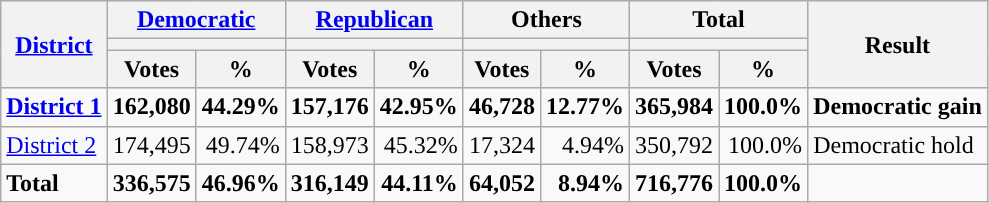<table class="wikitable plainrowheaders sortable" style="font-size:100%; text-align:right;">
<tr>
<th scope=col rowspan=3><a href='#'>District</a></th>
<th scope=col colspan=2><a href='#'>Democratic</a></th>
<th scope=col colspan=2><a href='#'>Republican</a></th>
<th scope=col colspan=2>Others</th>
<th scope=col colspan=2>Total</th>
<th scope=col rowspan=3>Result</th>
</tr>
<tr>
<th scope=col colspan=2 style="background:"></th>
<th scope=col colspan=2 style="background:"></th>
<th scope=col colspan=2></th>
<th scope=col colspan=2></th>
</tr>
<tr>
<th scope=col data-sort-type="number">Votes</th>
<th scope=col data-sort-type="number">%</th>
<th scope=col data-sort-type="number">Votes</th>
<th scope=col data-sort-type="number">%</th>
<th scope=col data-sort-type="number">Votes</th>
<th scope=col data-sort-type="number">%</th>
<th scope=col data-sort-type="number">Votes</th>
<th scope=col data-sort-type="number">%</th>
</tr>
<tr>
<td align=left><strong><a href='#'>District 1</a></strong></td>
<td><strong>162,080</strong></td>
<td><strong>44.29%</strong></td>
<td><strong>157,176</strong></td>
<td><strong>42.95%</strong></td>
<td><strong>46,728</strong></td>
<td><strong>12.77%</strong></td>
<td><strong>365,984</strong></td>
<td><strong>100.0%</strong></td>
<td align=left><strong>Democratic gain</strong></td>
</tr>
<tr>
<td align=left><a href='#'>District 2</a></td>
<td>174,495</td>
<td>49.74%</td>
<td>158,973</td>
<td>45.32%</td>
<td>17,324</td>
<td>4.94%</td>
<td>350,792</td>
<td>100.0%</td>
<td align=left>Democratic hold</td>
</tr>
<tr class="sortbottom" style="font-weight:bold">
<td align=left>Total</td>
<td>336,575</td>
<td>46.96%</td>
<td>316,149</td>
<td>44.11%</td>
<td>64,052</td>
<td>8.94%</td>
<td>716,776</td>
<td>100.0%</td>
<td></td>
</tr>
</table>
